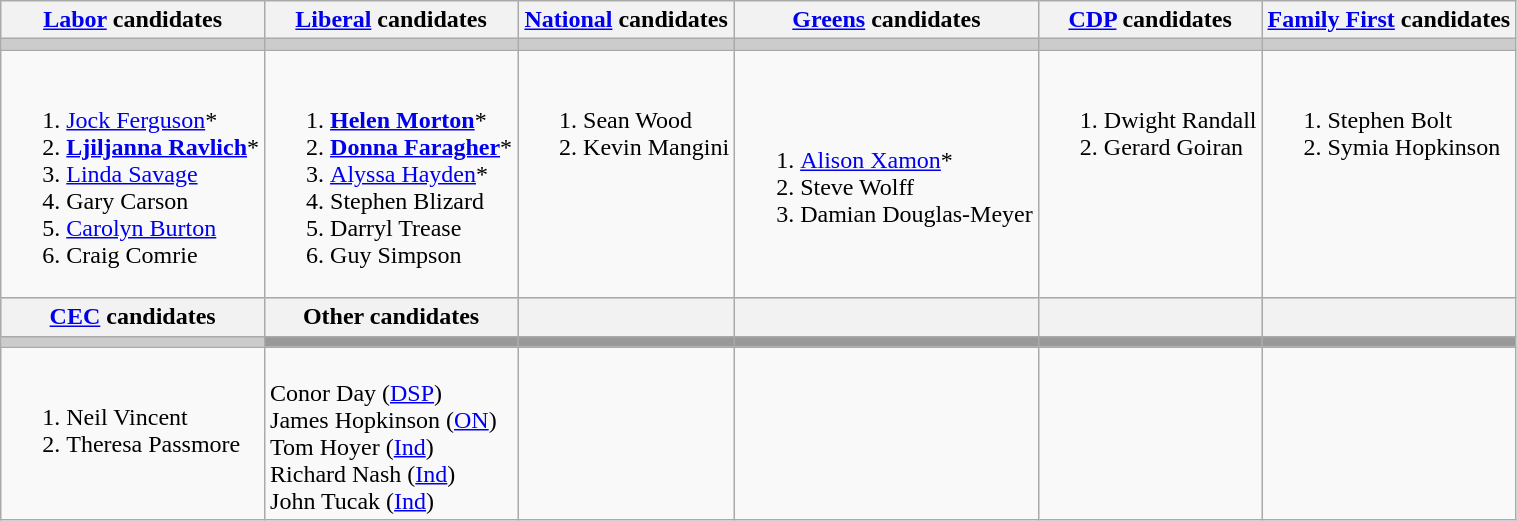<table class="wikitable">
<tr>
<th><a href='#'>Labor</a> candidates</th>
<th><a href='#'>Liberal</a> candidates</th>
<th><a href='#'>National</a> candidates</th>
<th><a href='#'>Greens</a> candidates</th>
<th><a href='#'>CDP</a> candidates</th>
<th><a href='#'>Family First</a> candidates</th>
</tr>
<tr bgcolor="#cccccc">
<td></td>
<td></td>
<td></td>
<td></td>
<td></td>
<td></td>
</tr>
<tr>
<td><br><ol><li><a href='#'>Jock Ferguson</a>*</li><li><strong><a href='#'>Ljiljanna Ravlich</a></strong>*</li><li><a href='#'>Linda Savage</a></li><li>Gary Carson</li><li><a href='#'>Carolyn Burton</a></li><li>Craig Comrie</li></ol></td>
<td><br><ol><li><strong><a href='#'>Helen Morton</a></strong>*</li><li><strong><a href='#'>Donna Faragher</a></strong>*</li><li><a href='#'>Alyssa Hayden</a>*</li><li>Stephen Blizard</li><li>Darryl Trease</li><li>Guy Simpson</li></ol></td>
<td valign=top><br><ol><li>Sean Wood</li><li>Kevin Mangini</li></ol></td>
<td><br><ol><li><a href='#'>Alison Xamon</a>*</li><li>Steve Wolff</li><li>Damian Douglas-Meyer</li></ol></td>
<td valign=top><br><ol><li>Dwight Randall</li><li>Gerard Goiran</li></ol></td>
<td valign=top><br><ol><li>Stephen Bolt</li><li>Symia Hopkinson</li></ol></td>
</tr>
<tr bgcolor="#cccccc">
<th><a href='#'>CEC</a> candidates</th>
<th>Other candidates</th>
<th></th>
<th></th>
<th></th>
<th></th>
</tr>
<tr bgcolor="#cccccc">
<td></td>
<td bgcolor="#999999"></td>
<td bgcolor="#999999"></td>
<td bgcolor="#999999"></td>
<td bgcolor="#999999"></td>
<td bgcolor="#999999"></td>
</tr>
<tr>
<td valign=top><br><ol><li>Neil Vincent</li><li>Theresa Passmore</li></ol></td>
<td valign=top><br>Conor Day (<a href='#'>DSP</a>) <br>
James Hopkinson (<a href='#'>ON</a>) <br>
Tom Hoyer (<a href='#'>Ind</a>) <br>
Richard Nash (<a href='#'>Ind</a>) <br>
John Tucak (<a href='#'>Ind</a>)</td>
<td valign=top></td>
<td valign=top></td>
<td valign=top></td>
<td valign=top></td>
</tr>
</table>
